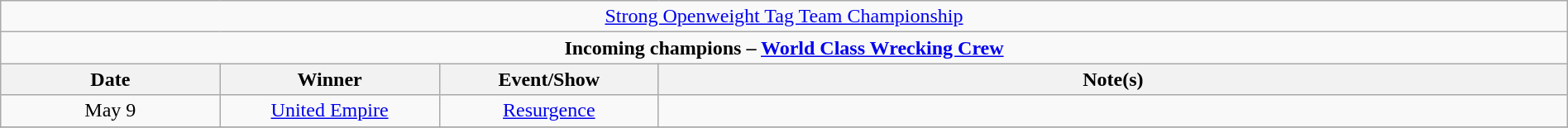<table class="wikitable" style="text-align:center; width:100%;">
<tr>
<td colspan="4" style="text-align: center;"><a href='#'>Strong Openweight Tag Team Championship</a></td>
</tr>
<tr>
<td colspan="4" style="text-align: center;"><strong>Incoming champions – <a href='#'>World Class Wrecking Crew</a> </strong></td>
</tr>
<tr>
<th width=14%>Date</th>
<th width=14%>Winner</th>
<th width=14%>Event/Show</th>
<th width=58%>Note(s)</th>
</tr>
<tr>
<td>May 9</td>
<td><a href='#'>United Empire</a><br></td>
<td><a href='#'>Resurgence</a></td>
<td></td>
</tr>
<tr>
</tr>
</table>
